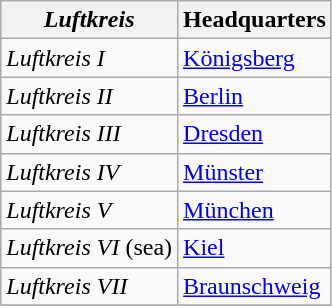<table class="wikitable floatleft">
<tr>
<th scope="col"><em>Luftkreis</em></th>
<th scope="col">Headquarters</th>
</tr>
<tr>
<td><em>Luftkreis I</em></td>
<td><a href='#'>Königsberg</a></td>
</tr>
<tr>
<td><em>Luftkreis II</em></td>
<td><a href='#'>Berlin</a></td>
</tr>
<tr>
<td><em>Luftkreis III</em></td>
<td><a href='#'>Dresden</a></td>
</tr>
<tr>
<td><em>Luftkreis IV</em></td>
<td><a href='#'>Münster</a></td>
</tr>
<tr>
<td><em>Luftkreis V</em></td>
<td><a href='#'>München</a></td>
</tr>
<tr>
<td><em>Luftkreis VI</em> (sea)</td>
<td><a href='#'>Kiel</a></td>
</tr>
<tr>
<td><em>Luftkreis VII</em></td>
<td><a href='#'>Braunschweig</a></td>
</tr>
<tr>
</tr>
</table>
